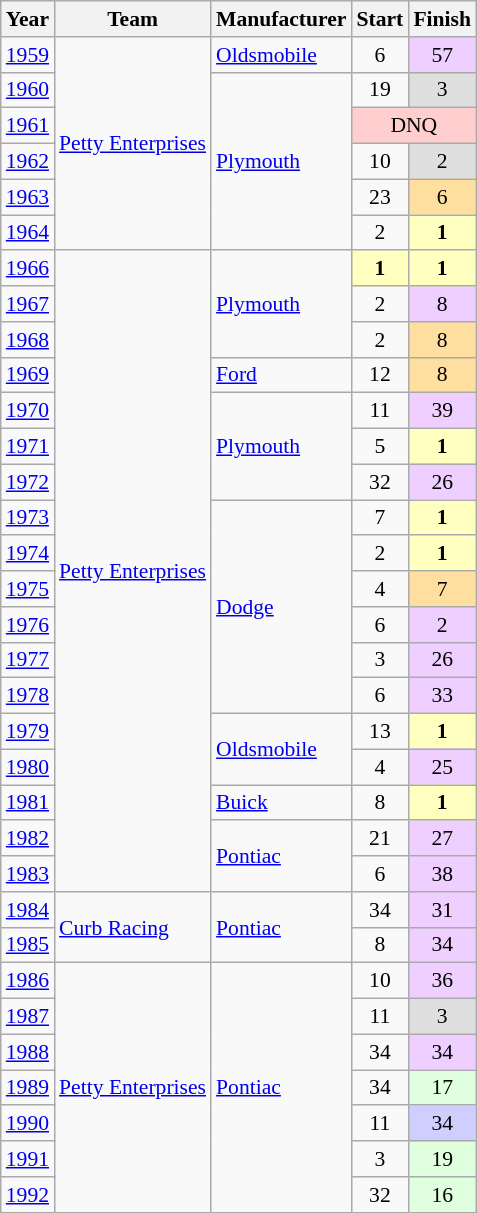<table class="wikitable" style="font-size: 90%;">
<tr>
<th>Year</th>
<th>Team</th>
<th>Manufacturer</th>
<th>Start</th>
<th>Finish</th>
</tr>
<tr>
<td><a href='#'>1959</a></td>
<td rowspan=6 nowrap><a href='#'>Petty Enterprises</a></td>
<td><a href='#'>Oldsmobile</a></td>
<td align=center>6</td>
<td align=center style="background:#EFCFFF;">57</td>
</tr>
<tr>
<td><a href='#'>1960</a></td>
<td rowspan=5><a href='#'>Plymouth</a></td>
<td align=center>19</td>
<td align=center style="background:#DFDFDF;">3</td>
</tr>
<tr>
<td><a href='#'>1961</a></td>
<td align=center colspan=2 style="background:#FFCFCF;">DNQ</td>
</tr>
<tr>
<td><a href='#'>1962</a></td>
<td align=center>10</td>
<td align=center style="background:#DFDFDF;">2</td>
</tr>
<tr>
<td><a href='#'>1963</a></td>
<td align=center>23</td>
<td align=center style="background:#FFDF9F;">6</td>
</tr>
<tr>
<td><a href='#'>1964</a></td>
<td align=center>2</td>
<td align=center style="background:#FFFFBF;"><strong>1</strong></td>
</tr>
<tr>
<td><a href='#'>1966</a></td>
<td rowspan=18><a href='#'>Petty Enterprises</a></td>
<td rowspan=3><a href='#'>Plymouth</a></td>
<td align=center style="background:#FFFFBF;"><strong>1</strong></td>
<td align=center style="background:#FFFFBF;"><strong>1</strong></td>
</tr>
<tr>
<td><a href='#'>1967</a></td>
<td align=center>2</td>
<td align=center style="background:#EFCFFF;">8</td>
</tr>
<tr>
<td><a href='#'>1968</a></td>
<td align=center>2</td>
<td align=center style="background:#FFDF9F;">8</td>
</tr>
<tr>
<td><a href='#'>1969</a></td>
<td><a href='#'>Ford</a></td>
<td align=center>12</td>
<td align=center style="background:#FFDF9F;">8</td>
</tr>
<tr>
<td><a href='#'>1970</a></td>
<td rowspan=3><a href='#'>Plymouth</a></td>
<td align=center>11</td>
<td align=center style="background:#EFCFFF;">39</td>
</tr>
<tr>
<td><a href='#'>1971</a></td>
<td align=center>5</td>
<td align=center style="background:#FFFFBF;"><strong>1</strong></td>
</tr>
<tr>
<td><a href='#'>1972</a></td>
<td align=center>32</td>
<td align=center style="background:#EFCFFF;">26</td>
</tr>
<tr>
<td><a href='#'>1973</a></td>
<td rowspan=6><a href='#'>Dodge</a></td>
<td align=center>7</td>
<td align=center style="background:#FFFFBF;"><strong>1</strong></td>
</tr>
<tr>
<td><a href='#'>1974</a></td>
<td align=center>2</td>
<td align=center style="background:#FFFFBF;"><strong>1</strong></td>
</tr>
<tr>
<td><a href='#'>1975</a></td>
<td align=center>4</td>
<td align=center style="background:#FFDF9F;">7</td>
</tr>
<tr>
<td><a href='#'>1976</a></td>
<td align=center>6</td>
<td align=center style="background:#EFCFFF;">2</td>
</tr>
<tr>
<td><a href='#'>1977</a></td>
<td align=center>3</td>
<td align=center style="background:#EFCFFF;">26</td>
</tr>
<tr>
<td><a href='#'>1978</a></td>
<td align=center>6</td>
<td align=center style="background:#EFCFFF;">33</td>
</tr>
<tr>
<td><a href='#'>1979</a></td>
<td rowspan=2><a href='#'>Oldsmobile</a></td>
<td align=center>13</td>
<td align=center style="background:#FFFFBF;"><strong>1</strong></td>
</tr>
<tr>
<td><a href='#'>1980</a></td>
<td align=center>4</td>
<td align=center style="background:#EFCFFF;">25</td>
</tr>
<tr>
<td><a href='#'>1981</a></td>
<td><a href='#'>Buick</a></td>
<td align=center>8</td>
<td align=center style="background:#FFFFBF;"><strong>1</strong></td>
</tr>
<tr>
<td><a href='#'>1982</a></td>
<td rowspan=2><a href='#'>Pontiac</a></td>
<td align=center>21</td>
<td align=center style="background:#EFCFFF;">27</td>
</tr>
<tr>
<td><a href='#'>1983</a></td>
<td align=center>6</td>
<td align=center style="background:#EFCFFF;">38</td>
</tr>
<tr>
<td><a href='#'>1984</a></td>
<td rowspan=2><a href='#'>Curb Racing</a></td>
<td rowspan=2><a href='#'>Pontiac</a></td>
<td align=center>34</td>
<td align=center style="background:#EFCFFF;">31</td>
</tr>
<tr>
<td><a href='#'>1985</a></td>
<td align=center>8</td>
<td align=center style="background:#EFCFFF;">34</td>
</tr>
<tr>
<td><a href='#'>1986</a></td>
<td rowspan=7><a href='#'>Petty Enterprises</a></td>
<td rowspan=7><a href='#'>Pontiac</a></td>
<td align=center>10</td>
<td align=center style="background:#EFCFFF;">36</td>
</tr>
<tr>
<td><a href='#'>1987</a></td>
<td align=center>11</td>
<td align=center style="background:#DFDFDF;">3</td>
</tr>
<tr>
<td><a href='#'>1988</a></td>
<td align=center>34</td>
<td align=center style="background:#EFCFFF;">34</td>
</tr>
<tr>
<td><a href='#'>1989</a></td>
<td align=center>34</td>
<td align=center style="background:#DFFFDF;">17</td>
</tr>
<tr>
<td><a href='#'>1990</a></td>
<td align=center>11</td>
<td align=center style="background:#CFCFFF;">34</td>
</tr>
<tr>
<td><a href='#'>1991</a></td>
<td align=center>3</td>
<td align=center style="background:#DFFFDF;">19</td>
</tr>
<tr>
<td><a href='#'>1992</a></td>
<td align=center>32</td>
<td align=center style="background:#DFFFDF;">16</td>
</tr>
</table>
